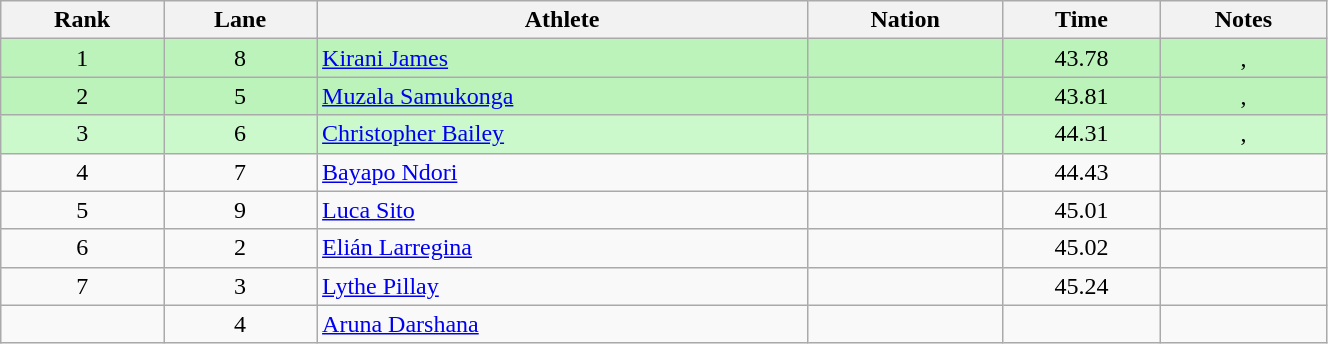<table class="wikitable sortable" style="text-align:center;width: 70%;">
<tr>
<th>Rank</th>
<th>Lane</th>
<th>Athlete</th>
<th>Nation</th>
<th>Time</th>
<th>Notes</th>
</tr>
<tr bgcolor=bbf3bb>
<td>1</td>
<td>8</td>
<td align=left><a href='#'>Kirani James</a></td>
<td align=left></td>
<td>43.78</td>
<td>, </td>
</tr>
<tr bgcolor=bbf3bb>
<td>2</td>
<td>5</td>
<td align=left><a href='#'>Muzala Samukonga</a></td>
<td align=left></td>
<td>43.81</td>
<td>, </td>
</tr>
<tr bgcolor=ccf9cc>
<td>3</td>
<td>6</td>
<td align=left><a href='#'>Christopher Bailey</a></td>
<td align=left></td>
<td>44.31</td>
<td>, </td>
</tr>
<tr>
<td>4</td>
<td>7</td>
<td align=left><a href='#'>Bayapo Ndori</a></td>
<td align=left></td>
<td>44.43</td>
<td></td>
</tr>
<tr>
<td>5</td>
<td>9</td>
<td align=left><a href='#'>Luca Sito</a></td>
<td align=left></td>
<td>45.01</td>
<td></td>
</tr>
<tr>
<td>6</td>
<td>2</td>
<td align=left><a href='#'>Elián Larregina</a></td>
<td align=left></td>
<td>45.02</td>
<td></td>
</tr>
<tr>
<td>7</td>
<td>3</td>
<td align=left><a href='#'>Lythe Pillay</a></td>
<td align=left></td>
<td>45.24</td>
<td></td>
</tr>
<tr>
<td></td>
<td>4</td>
<td align=left><a href='#'>Aruna Darshana</a></td>
<td align=left></td>
<td></td>
<td></td>
</tr>
</table>
